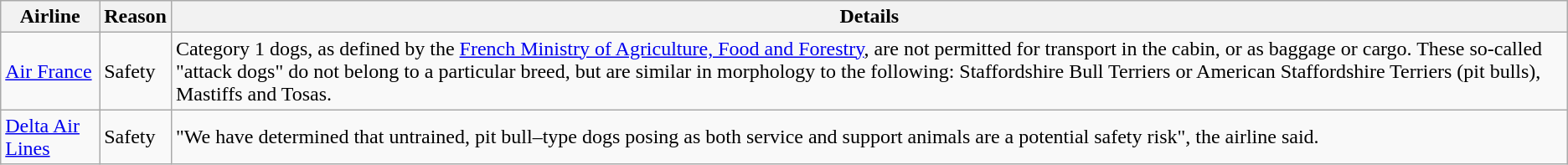<table class="wikitable">
<tr>
<th>Airline</th>
<th>Reason</th>
<th>Details</th>
</tr>
<tr>
<td><a href='#'>Air France</a></td>
<td>Safety</td>
<td>Category 1 dogs, as defined by the <a href='#'>French Ministry of Agriculture, Food and Forestry</a>, are not permitted for transport in the cabin, or as baggage or cargo. These so-called "attack dogs" do not belong to a particular breed, but are similar in morphology to the following: Staffordshire Bull Terriers or American Staffordshire Terriers (pit bulls), Mastiffs and Tosas.</td>
</tr>
<tr>
<td><a href='#'>Delta Air Lines</a></td>
<td>Safety</td>
<td>"We have determined that untrained, pit bull–type dogs posing as both service and support animals are a potential safety risk", the airline said.</td>
</tr>
</table>
